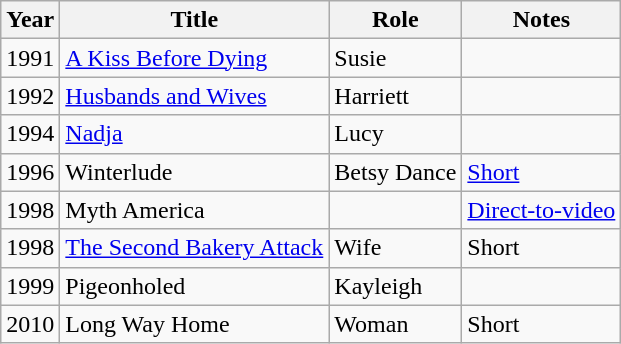<table class="wikitable sortable">
<tr>
<th>Year</th>
<th>Title</th>
<th>Role</th>
<th>Notes</th>
</tr>
<tr>
<td>1991</td>
<td><a href='#'>A Kiss Before Dying</a></td>
<td>Susie</td>
<td></td>
</tr>
<tr>
<td>1992</td>
<td><a href='#'>Husbands and Wives</a></td>
<td>Harriett</td>
<td></td>
</tr>
<tr>
<td>1994</td>
<td><a href='#'>Nadja</a></td>
<td>Lucy</td>
<td></td>
</tr>
<tr>
<td>1996</td>
<td>Winterlude</td>
<td>Betsy Dance</td>
<td><a href='#'>Short</a></td>
</tr>
<tr>
<td>1998</td>
<td>Myth America</td>
<td></td>
<td><a href='#'>Direct-to-video</a></td>
</tr>
<tr>
<td>1998</td>
<td><a href='#'>The Second Bakery Attack</a></td>
<td>Wife</td>
<td>Short</td>
</tr>
<tr>
<td>1999</td>
<td>Pigeonholed</td>
<td>Kayleigh</td>
<td></td>
</tr>
<tr>
<td>2010</td>
<td>Long Way Home</td>
<td>Woman</td>
<td>Short</td>
</tr>
</table>
